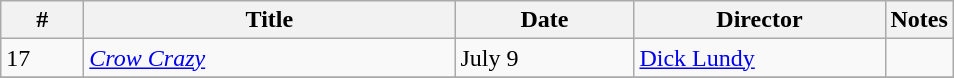<table class="wikitable">
<tr>
<th style="width:3em">#</th>
<th style="width:15em">Title</th>
<th style="width:7em">Date</th>
<th style="width:10em">Director</th>
<th>Notes</th>
</tr>
<tr>
<td>17</td>
<td><em><a href='#'>Crow Crazy</a></em></td>
<td>July 9</td>
<td><a href='#'>Dick Lundy</a></td>
<td></td>
</tr>
<tr>
</tr>
</table>
